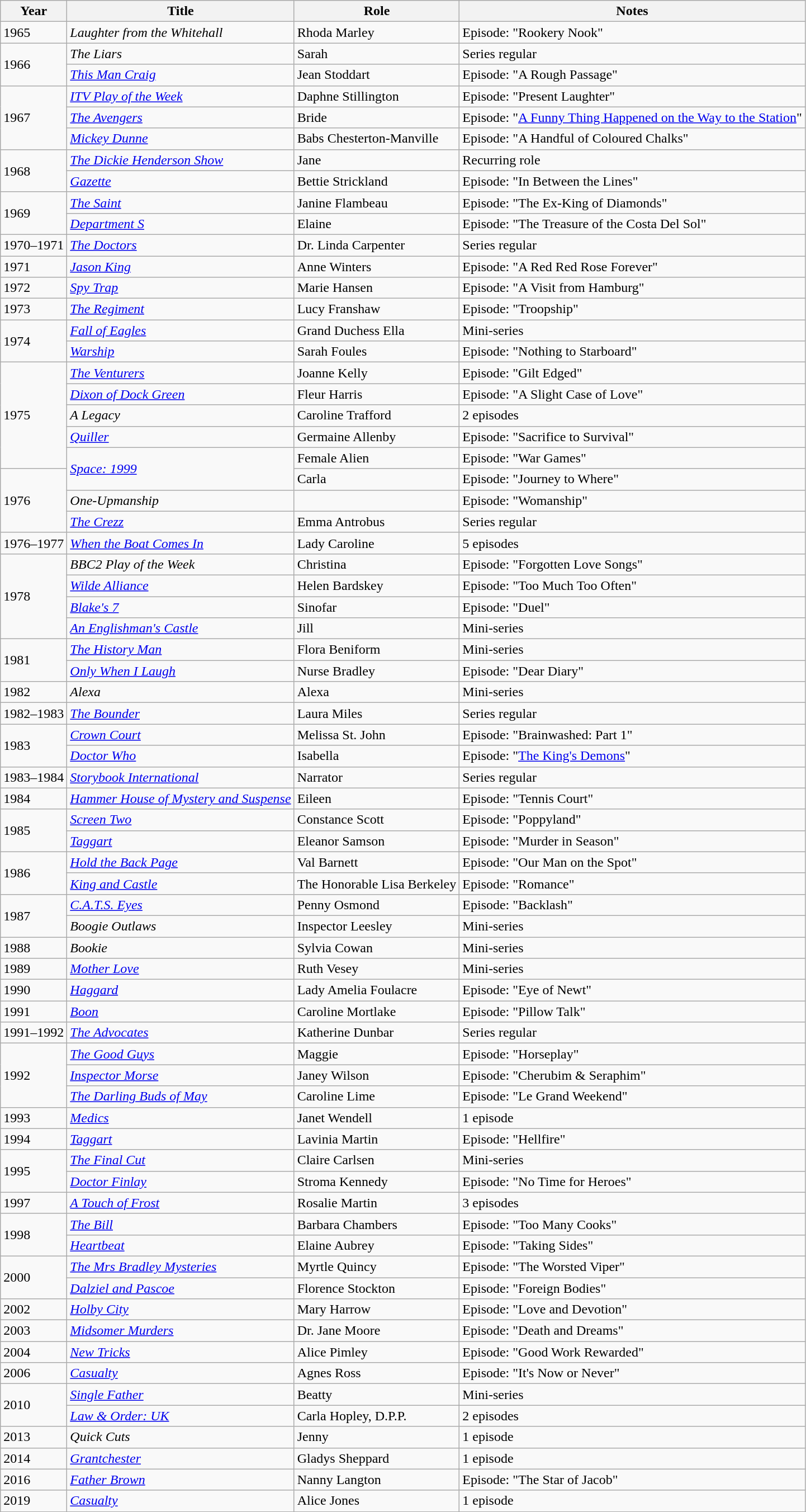<table class="wikitable">
<tr>
<th>Year</th>
<th>Title</th>
<th>Role</th>
<th>Notes</th>
</tr>
<tr>
<td>1965</td>
<td><em>Laughter from the Whitehall</em></td>
<td>Rhoda Marley</td>
<td>Episode: "Rookery Nook"</td>
</tr>
<tr>
<td rowspan="2">1966</td>
<td><em>The Liars</em></td>
<td>Sarah</td>
<td>Series regular</td>
</tr>
<tr>
<td><em><a href='#'>This Man Craig</a></em></td>
<td>Jean Stoddart</td>
<td>Episode: "A Rough Passage"</td>
</tr>
<tr>
<td rowspan="3">1967</td>
<td><em><a href='#'>ITV Play of the Week</a></em></td>
<td>Daphne Stillington</td>
<td>Episode: "Present Laughter"</td>
</tr>
<tr>
<td><em><a href='#'>The Avengers</a></em></td>
<td>Bride</td>
<td>Episode: "<a href='#'>A Funny Thing Happened on the Way to the Station</a>"</td>
</tr>
<tr>
<td><em><a href='#'>Mickey Dunne</a></em></td>
<td>Babs Chesterton-Manville</td>
<td>Episode: "A Handful of Coloured Chalks"</td>
</tr>
<tr>
<td rowspan="2">1968</td>
<td><em><a href='#'>The Dickie Henderson Show</a></em></td>
<td>Jane</td>
<td>Recurring role</td>
</tr>
<tr>
<td><em><a href='#'>Gazette</a></em></td>
<td>Bettie Strickland</td>
<td>Episode: "In Between the Lines"</td>
</tr>
<tr>
<td rowspan="2">1969</td>
<td><em><a href='#'>The Saint</a></em></td>
<td>Janine Flambeau</td>
<td>Episode: "The Ex-King of Diamonds"</td>
</tr>
<tr>
<td><em><a href='#'>Department S</a></em></td>
<td>Elaine</td>
<td>Episode: "The Treasure of the Costa Del Sol"</td>
</tr>
<tr>
<td>1970–1971</td>
<td><em><a href='#'>The Doctors</a></em></td>
<td>Dr. Linda Carpenter</td>
<td>Series regular</td>
</tr>
<tr>
<td>1971</td>
<td><em><a href='#'>Jason King</a></em></td>
<td>Anne Winters</td>
<td>Episode: "A Red Red Rose Forever"</td>
</tr>
<tr>
<td>1972</td>
<td><em><a href='#'>Spy Trap</a></em></td>
<td>Marie Hansen</td>
<td>Episode: "A Visit from Hamburg"</td>
</tr>
<tr>
<td>1973</td>
<td><em><a href='#'>The Regiment</a></em></td>
<td>Lucy Franshaw</td>
<td>Episode: "Troopship"</td>
</tr>
<tr>
<td rowspan="2">1974</td>
<td><em><a href='#'>Fall of Eagles</a></em></td>
<td>Grand Duchess Ella</td>
<td>Mini-series</td>
</tr>
<tr>
<td><em><a href='#'>Warship</a></em></td>
<td>Sarah Foules</td>
<td>Episode: "Nothing to Starboard"</td>
</tr>
<tr>
<td rowspan="5">1975</td>
<td><em><a href='#'>The Venturers</a></em></td>
<td>Joanne Kelly</td>
<td>Episode: "Gilt Edged"</td>
</tr>
<tr>
<td><em><a href='#'>Dixon of Dock Green</a></em></td>
<td>Fleur Harris</td>
<td>Episode: "A Slight Case of Love"</td>
</tr>
<tr>
<td><em>A Legacy</em></td>
<td>Caroline Trafford</td>
<td>2 episodes</td>
</tr>
<tr>
<td><em><a href='#'>Quiller</a></em></td>
<td>Germaine Allenby</td>
<td>Episode: "Sacrifice to Survival"</td>
</tr>
<tr>
<td rowspan="2"><em><a href='#'>Space: 1999</a></em></td>
<td>Female Alien</td>
<td>Episode: "War Games"</td>
</tr>
<tr>
<td rowspan="3">1976</td>
<td>Carla</td>
<td>Episode: "Journey to Where"</td>
</tr>
<tr>
<td><em>One-Upmanship</em></td>
<td></td>
<td>Episode: "Womanship"</td>
</tr>
<tr>
<td><em><a href='#'>The Crezz</a></em></td>
<td>Emma Antrobus</td>
<td>Series regular</td>
</tr>
<tr>
<td>1976–1977</td>
<td><em><a href='#'>When the Boat Comes In</a></em></td>
<td>Lady Caroline</td>
<td>5 episodes</td>
</tr>
<tr>
<td rowspan="4">1978</td>
<td><em>BBC2 Play of the Week</em></td>
<td>Christina</td>
<td>Episode: "Forgotten Love Songs"</td>
</tr>
<tr>
<td><em><a href='#'>Wilde Alliance</a></em></td>
<td>Helen Bardskey</td>
<td>Episode: "Too Much Too Often"</td>
</tr>
<tr>
<td><em><a href='#'>Blake's 7</a></em></td>
<td>Sinofar</td>
<td>Episode: "Duel"</td>
</tr>
<tr>
<td><em><a href='#'>An Englishman's Castle</a></em></td>
<td>Jill</td>
<td>Mini-series</td>
</tr>
<tr>
<td rowspan="2">1981</td>
<td><em><a href='#'>The History Man</a></em></td>
<td>Flora Beniform</td>
<td>Mini-series</td>
</tr>
<tr>
<td><em><a href='#'>Only When I Laugh</a></em></td>
<td>Nurse Bradley</td>
<td>Episode: "Dear Diary"</td>
</tr>
<tr>
<td>1982</td>
<td><em>Alexa</em></td>
<td>Alexa</td>
<td>Mini-series</td>
</tr>
<tr>
<td>1982–1983</td>
<td><em><a href='#'>The Bounder</a></em></td>
<td>Laura Miles</td>
<td>Series regular</td>
</tr>
<tr>
<td rowspan="2">1983</td>
<td><em><a href='#'>Crown Court</a></em></td>
<td>Melissa St. John</td>
<td>Episode: "Brainwashed: Part 1"</td>
</tr>
<tr>
<td><em><a href='#'>Doctor Who</a></em></td>
<td>Isabella</td>
<td>Episode: "<a href='#'>The King's Demons</a>"</td>
</tr>
<tr>
<td>1983–1984</td>
<td><em><a href='#'>Storybook International</a></em></td>
<td>Narrator</td>
<td>Series regular</td>
</tr>
<tr>
<td>1984</td>
<td><em><a href='#'>Hammer House of Mystery and Suspense</a></em></td>
<td>Eileen</td>
<td>Episode: "Tennis Court"</td>
</tr>
<tr>
<td rowspan="2">1985</td>
<td><em><a href='#'>Screen Two</a></em></td>
<td>Constance Scott</td>
<td>Episode: "Poppyland"</td>
</tr>
<tr>
<td><em><a href='#'>Taggart</a></em></td>
<td>Eleanor Samson</td>
<td>Episode: "Murder in Season"</td>
</tr>
<tr>
<td rowspan="2">1986</td>
<td><em><a href='#'>Hold the Back Page</a></em></td>
<td>Val Barnett</td>
<td>Episode: "Our Man on the Spot"</td>
</tr>
<tr>
<td><em><a href='#'>King and Castle</a></em></td>
<td>The Honorable Lisa Berkeley</td>
<td>Episode: "Romance"</td>
</tr>
<tr>
<td rowspan="2">1987</td>
<td><em><a href='#'>C.A.T.S. Eyes</a></em></td>
<td>Penny Osmond</td>
<td>Episode: "Backlash"</td>
</tr>
<tr>
<td><em>Boogie Outlaws</em></td>
<td>Inspector Leesley</td>
<td>Mini-series</td>
</tr>
<tr>
<td>1988</td>
<td><em>Bookie</em></td>
<td>Sylvia Cowan</td>
<td>Mini-series</td>
</tr>
<tr>
<td>1989</td>
<td><em><a href='#'>Mother Love</a></em></td>
<td>Ruth Vesey</td>
<td>Mini-series</td>
</tr>
<tr>
<td>1990</td>
<td><em><a href='#'>Haggard</a></em></td>
<td>Lady Amelia Foulacre</td>
<td>Episode: "Eye of Newt"</td>
</tr>
<tr>
<td>1991</td>
<td><em><a href='#'>Boon</a></em></td>
<td>Caroline Mortlake</td>
<td>Episode: "Pillow Talk"</td>
</tr>
<tr>
<td>1991–1992</td>
<td><em><a href='#'>The Advocates</a></em></td>
<td>Katherine Dunbar</td>
<td>Series regular</td>
</tr>
<tr>
<td rowspan="3">1992</td>
<td><em><a href='#'>The Good Guys</a></em></td>
<td>Maggie</td>
<td>Episode: "Horseplay"</td>
</tr>
<tr>
<td><em><a href='#'>Inspector Morse</a></em></td>
<td>Janey Wilson</td>
<td>Episode: "Cherubim & Seraphim"</td>
</tr>
<tr>
<td><em><a href='#'>The Darling Buds of May</a></em></td>
<td>Caroline Lime</td>
<td>Episode: "Le Grand Weekend"</td>
</tr>
<tr>
<td>1993</td>
<td><em><a href='#'>Medics</a></em></td>
<td>Janet Wendell</td>
<td>1 episode</td>
</tr>
<tr>
<td>1994</td>
<td><em><a href='#'>Taggart</a></em></td>
<td>Lavinia Martin</td>
<td>Episode: "Hellfire"</td>
</tr>
<tr>
<td rowspan="2">1995</td>
<td><em><a href='#'>The Final Cut</a></em></td>
<td>Claire Carlsen</td>
<td>Mini-series</td>
</tr>
<tr>
<td><em><a href='#'>Doctor Finlay</a></em></td>
<td>Stroma Kennedy</td>
<td>Episode: "No Time for Heroes"</td>
</tr>
<tr>
<td>1997</td>
<td><em><a href='#'>A Touch of Frost</a></em></td>
<td>Rosalie Martin</td>
<td>3 episodes</td>
</tr>
<tr>
<td rowspan="2">1998</td>
<td><em><a href='#'>The Bill</a></em></td>
<td>Barbara Chambers</td>
<td>Episode: "Too Many Cooks"</td>
</tr>
<tr>
<td><em><a href='#'>Heartbeat</a></em></td>
<td>Elaine Aubrey</td>
<td>Episode: "Taking Sides"</td>
</tr>
<tr>
<td rowspan="2">2000</td>
<td><em><a href='#'>The Mrs Bradley Mysteries</a></em></td>
<td>Myrtle Quincy</td>
<td>Episode: "The Worsted Viper"</td>
</tr>
<tr>
<td><em><a href='#'>Dalziel and Pascoe</a></em></td>
<td>Florence Stockton</td>
<td>Episode: "Foreign Bodies"</td>
</tr>
<tr>
<td>2002</td>
<td><em><a href='#'>Holby City</a></em></td>
<td>Mary Harrow</td>
<td>Episode: "Love and Devotion"</td>
</tr>
<tr>
<td>2003</td>
<td><em><a href='#'>Midsomer Murders</a></em></td>
<td>Dr. Jane Moore</td>
<td>Episode: "Death and Dreams"</td>
</tr>
<tr>
<td>2004</td>
<td><em><a href='#'>New Tricks</a></em></td>
<td>Alice Pimley</td>
<td>Episode: "Good Work Rewarded"</td>
</tr>
<tr>
<td>2006</td>
<td><em><a href='#'>Casualty</a></em></td>
<td>Agnes Ross</td>
<td>Episode: "It's Now or Never"</td>
</tr>
<tr>
<td rowspan="2">2010</td>
<td><em><a href='#'>Single Father</a></em></td>
<td>Beatty</td>
<td>Mini-series</td>
</tr>
<tr>
<td><em><a href='#'>Law & Order: UK</a></em></td>
<td>Carla Hopley, D.P.P.</td>
<td>2 episodes</td>
</tr>
<tr>
<td>2013</td>
<td><em>Quick Cuts</em></td>
<td>Jenny</td>
<td>1 episode</td>
</tr>
<tr>
<td>2014</td>
<td><em><a href='#'>Grantchester</a></em></td>
<td>Gladys Sheppard</td>
<td>1 episode</td>
</tr>
<tr>
<td>2016</td>
<td><em><a href='#'>Father Brown</a></em></td>
<td>Nanny Langton</td>
<td>Episode: "The Star of Jacob"</td>
</tr>
<tr>
<td>2019</td>
<td><em><a href='#'>Casualty</a></em></td>
<td>Alice Jones</td>
<td>1 episode</td>
</tr>
<tr>
</tr>
</table>
